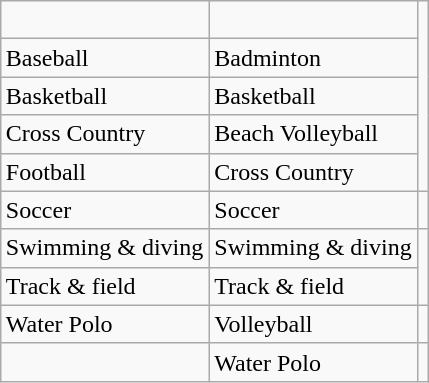<table class="wikitable" style="float:right; clear:right; margin:0 0 1em 1em;">
<tr>
<td></td>
<td><br></td>
</tr>
<tr>
<td>Baseball</td>
<td>Badminton</td>
</tr>
<tr>
<td>Basketball</td>
<td>Basketball</td>
</tr>
<tr>
<td>Cross Country</td>
<td>Beach Volleyball</td>
</tr>
<tr>
<td>Football</td>
<td>Cross Country</td>
</tr>
<tr>
<td>Soccer</td>
<td>Soccer</td>
<td></td>
</tr>
<tr>
<td>Swimming & diving</td>
<td>Swimming & diving</td>
</tr>
<tr>
<td>Track & field</td>
<td>Track & field</td>
</tr>
<tr>
<td>Water Polo</td>
<td>Volleyball</td>
<td></td>
</tr>
<tr>
<td></td>
<td>Water Polo</td>
</tr>
</table>
